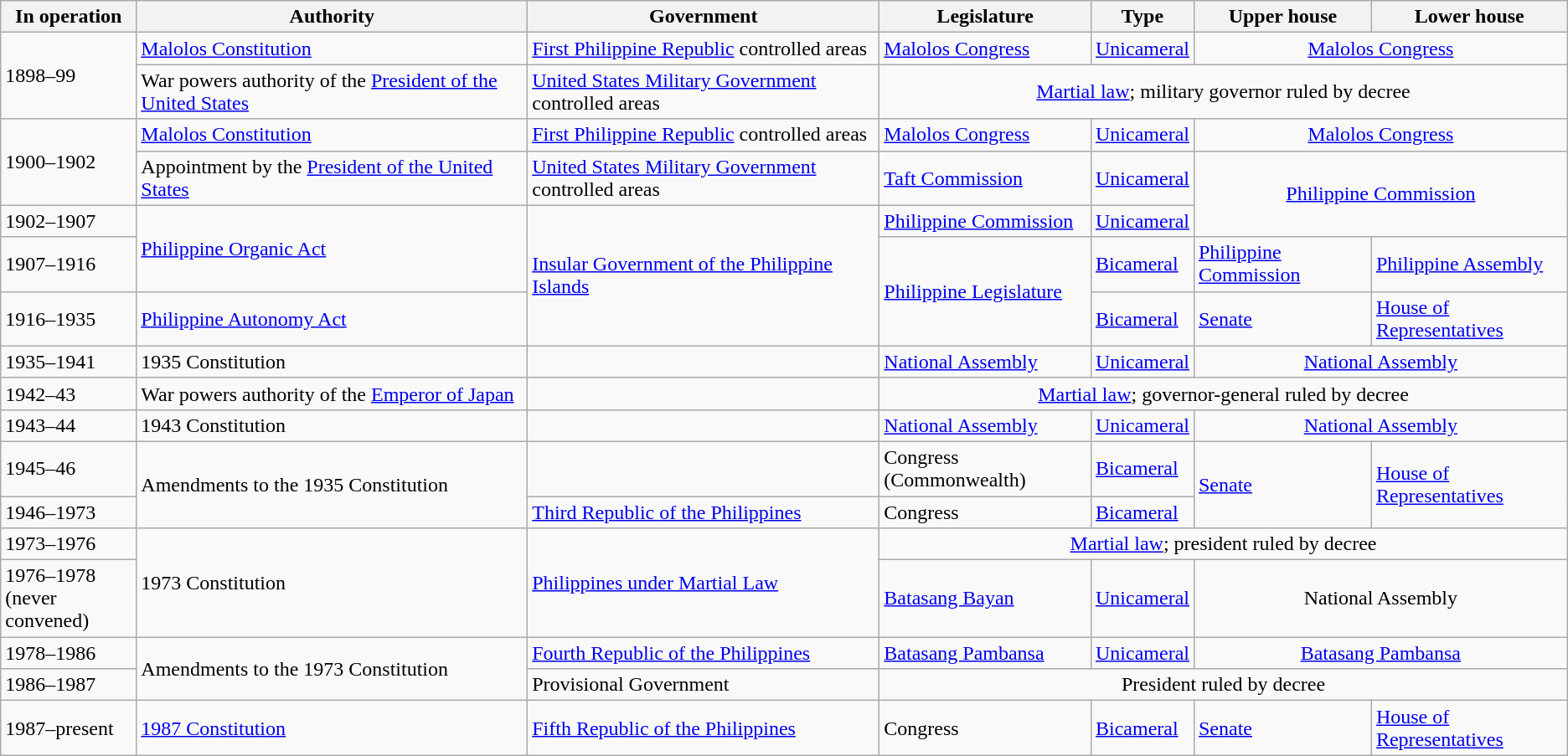<table class="wikitable">
<tr>
<th>In operation</th>
<th>Authority</th>
<th>Government</th>
<th>Legislature</th>
<th>Type</th>
<th>Upper house</th>
<th>Lower house</th>
</tr>
<tr>
<td rowspan="2">1898–99</td>
<td><a href='#'>Malolos Constitution</a></td>
<td> <a href='#'>First Philippine Republic</a> controlled areas</td>
<td><a href='#'>Malolos Congress</a></td>
<td><a href='#'>Unicameral</a></td>
<td colspan="2" align="center"><a href='#'>Malolos Congress</a></td>
</tr>
<tr>
<td>War powers authority of the <a href='#'>President of the United States</a></td>
<td> <a href='#'>United States Military Government</a> controlled areas</td>
<td colspan="4" align="center"><a href='#'>Martial law</a>; military governor ruled by decree</td>
</tr>
<tr>
<td rowspan="2">1900–1902</td>
<td><a href='#'>Malolos Constitution</a></td>
<td> <a href='#'>First Philippine Republic</a> controlled areas</td>
<td><a href='#'>Malolos Congress</a></td>
<td><a href='#'>Unicameral</a></td>
<td colspan="2" align="center"><a href='#'>Malolos Congress</a></td>
</tr>
<tr>
<td>Appointment by the <a href='#'>President of the United States</a></td>
<td> <a href='#'>United States Military Government</a> controlled areas</td>
<td><a href='#'>Taft Commission</a></td>
<td><a href='#'>Unicameral</a></td>
<td colspan="2" rowspan="2" align="center"><a href='#'>Philippine Commission</a></td>
</tr>
<tr>
<td>1902–1907</td>
<td rowspan="2"><a href='#'>Philippine Organic Act</a></td>
<td rowspan="3"> <a href='#'>Insular Government of the Philippine Islands</a></td>
<td><a href='#'>Philippine Commission</a></td>
<td><a href='#'>Unicameral</a></td>
</tr>
<tr>
<td>1907–1916</td>
<td rowspan="2"><a href='#'>Philippine Legislature</a></td>
<td><a href='#'>Bicameral</a></td>
<td><a href='#'>Philippine Commission</a></td>
<td><a href='#'>Philippine Assembly</a></td>
</tr>
<tr>
<td>1916–1935</td>
<td><a href='#'>Philippine Autonomy Act</a></td>
<td><a href='#'>Bicameral</a></td>
<td><a href='#'>Senate</a></td>
<td><a href='#'>House of Representatives</a></td>
</tr>
<tr>
<td>1935–1941</td>
<td>1935 Constitution</td>
<td></td>
<td><a href='#'>National Assembly</a></td>
<td><a href='#'>Unicameral</a></td>
<td colspan="2" align="center"><a href='#'>National Assembly</a></td>
</tr>
<tr>
<td>1942–43</td>
<td>War powers authority of the <a href='#'>Emperor of Japan</a></td>
<td></td>
<td colspan="4" align="center"><a href='#'>Martial law</a>; governor-general ruled by decree</td>
</tr>
<tr>
<td>1943–44</td>
<td>1943 Constitution</td>
<td></td>
<td><a href='#'>National Assembly</a></td>
<td><a href='#'>Unicameral</a></td>
<td colspan="2" align="center"><a href='#'>National Assembly</a></td>
</tr>
<tr>
<td>1945–46</td>
<td rowspan="2">Amendments to the 1935 Constitution</td>
<td></td>
<td>Congress (Commonwealth)</td>
<td><a href='#'>Bicameral</a></td>
<td rowspan="2"><a href='#'>Senate</a></td>
<td rowspan="2"><a href='#'>House of Representatives</a></td>
</tr>
<tr>
<td>1946–1973</td>
<td> <a href='#'>Third Republic of the Philippines</a></td>
<td>Congress</td>
<td><a href='#'>Bicameral</a></td>
</tr>
<tr>
<td>1973–1976</td>
<td rowspan="2">1973 Constitution</td>
<td rowspan="2"> <a href='#'>Philippines under Martial Law</a></td>
<td colspan="4" align="center"><a href='#'>Martial law</a>; president ruled by decree</td>
</tr>
<tr>
<td>1976–1978<br>(never convened)</td>
<td><a href='#'>Batasang Bayan</a></td>
<td><a href='#'>Unicameral</a></td>
<td colspan="2" align="center">National Assembly</td>
</tr>
<tr>
<td>1978–1986</td>
<td rowspan="2">Amendments to the 1973 Constitution</td>
<td> <a href='#'>Fourth Republic of the Philippines</a></td>
<td><a href='#'>Batasang Pambansa</a></td>
<td><a href='#'>Unicameral</a></td>
<td colspan="2" align="center"><a href='#'>Batasang Pambansa</a></td>
</tr>
<tr>
<td>1986–1987</td>
<td> Provisional Government</td>
<td colspan="4" align="center">President ruled by decree</td>
</tr>
<tr>
<td>1987–present</td>
<td><a href='#'>1987 Constitution</a></td>
<td><a href='#'>Fifth Republic of the Philippines</a></td>
<td>Congress</td>
<td><a href='#'>Bicameral</a></td>
<td><a href='#'>Senate</a></td>
<td><a href='#'>House of Representatives</a></td>
</tr>
</table>
